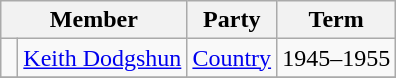<table class="wikitable">
<tr>
<th colspan="2">Member</th>
<th>Party</th>
<th>Term</th>
</tr>
<tr>
<td> </td>
<td><a href='#'>Keith Dodgshun</a></td>
<td><a href='#'>Country</a></td>
<td>1945–1955</td>
</tr>
<tr>
</tr>
</table>
